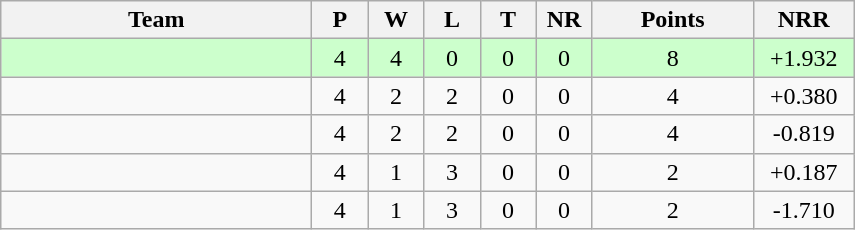<table class="wikitable" style="text-align:center;">
<tr>
<th width=200>Team</th>
<th width=30 abbr="Played">P</th>
<th width=30 abbr="Won">W</th>
<th width=30 abbr="Lost">L</th>
<th width=30 abbr="Tied">T</th>
<th width=30 abbr="No result">NR</th>
<th width=100 abbr="Points">Points</th>
<th width=60 abbr="Net run rate">NRR</th>
</tr>
<tr bgcolor=ccffcc>
<td align="left"></td>
<td>4</td>
<td>4</td>
<td>0</td>
<td>0</td>
<td>0</td>
<td>8</td>
<td>+1.932</td>
</tr>
<tr>
<td align="left"></td>
<td>4</td>
<td>2</td>
<td>2</td>
<td>0</td>
<td>0</td>
<td>4</td>
<td>+0.380</td>
</tr>
<tr>
<td align="left"></td>
<td>4</td>
<td>2</td>
<td>2</td>
<td>0</td>
<td>0</td>
<td>4</td>
<td>-0.819</td>
</tr>
<tr>
<td align="left"></td>
<td>4</td>
<td>1</td>
<td>3</td>
<td>0</td>
<td>0</td>
<td>2</td>
<td>+0.187</td>
</tr>
<tr>
<td align="left"></td>
<td>4</td>
<td>1</td>
<td>3</td>
<td>0</td>
<td>0</td>
<td>2</td>
<td>-1.710</td>
</tr>
</table>
